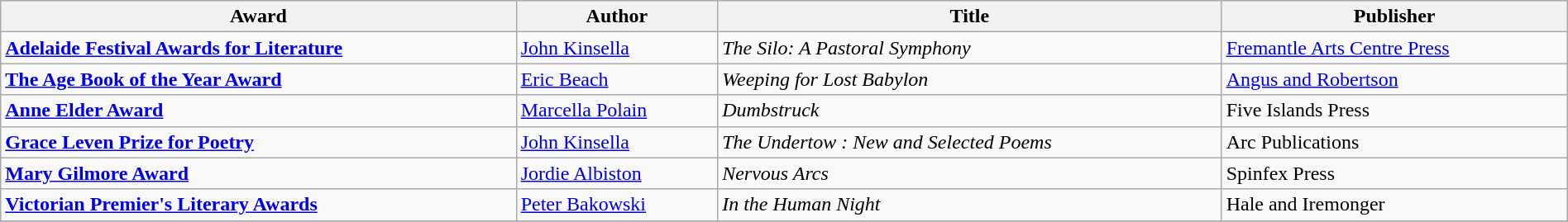<table class="wikitable" width=100%>
<tr>
<th>Award</th>
<th>Author</th>
<th>Title</th>
<th>Publisher</th>
</tr>
<tr>
<td><strong><a href='#'>Adelaide Festival Awards for Literature</a></strong></td>
<td><a href='#'>John Kinsella</a></td>
<td><em>The Silo: A Pastoral Symphony</em></td>
<td><a href='#'>Fremantle Arts Centre Press</a></td>
</tr>
<tr>
<td><strong><a href='#'>The Age Book of the Year Award</a></strong></td>
<td><a href='#'>Eric Beach</a></td>
<td><em>Weeping for Lost Babylon</em></td>
<td><a href='#'>Angus and Robertson</a></td>
</tr>
<tr>
<td><strong><a href='#'>Anne Elder Award</a></strong></td>
<td><a href='#'>Marcella Polain</a></td>
<td><em>Dumbstruck</em></td>
<td>Five Islands Press</td>
</tr>
<tr>
<td><strong><a href='#'>Grace Leven Prize for Poetry</a></strong></td>
<td><a href='#'>John Kinsella</a></td>
<td><em>The Undertow : New and Selected Poems</em></td>
<td>Arc Publications</td>
</tr>
<tr>
<td><strong><a href='#'>Mary Gilmore Award</a></strong></td>
<td><a href='#'>Jordie Albiston</a></td>
<td><em>Nervous Arcs</em></td>
<td>Spinfex Press</td>
</tr>
<tr>
<td><strong><a href='#'>Victorian Premier's Literary Awards</a></strong></td>
<td><a href='#'>Peter Bakowski</a></td>
<td><em>In the Human Night</em></td>
<td>Hale and Iremonger</td>
</tr>
<tr>
</tr>
</table>
